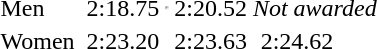<table>
<tr>
<td>Men</td>
<td></td>
<td>2:18.75</td>
<td><hr></td>
<td>2:20.52</td>
<td colspan=2><em>Not awarded</em></td>
</tr>
<tr>
<td>Women</td>
<td></td>
<td>2:23.20</td>
<td></td>
<td>2:23.63</td>
<td></td>
<td>2:24.62</td>
</tr>
</table>
